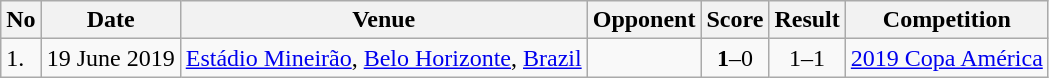<table class="wikitable" style="font-size:100%;">
<tr>
<th>No</th>
<th>Date</th>
<th>Venue</th>
<th>Opponent</th>
<th>Score</th>
<th>Result</th>
<th>Competition</th>
</tr>
<tr>
<td>1.</td>
<td>19 June 2019</td>
<td><a href='#'>Estádio Mineirão</a>, <a href='#'>Belo Horizonte</a>, <a href='#'>Brazil</a></td>
<td></td>
<td align=center><strong>1</strong>–0</td>
<td align=center>1–1</td>
<td><a href='#'>2019 Copa América</a></td>
</tr>
</table>
